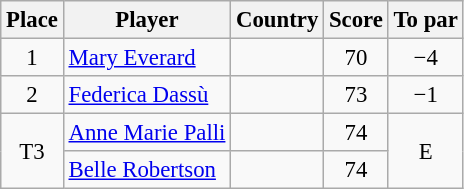<table class="wikitable" style="font-size:95%;">
<tr>
<th>Place</th>
<th>Player</th>
<th>Country</th>
<th>Score</th>
<th>To par</th>
</tr>
<tr>
<td align=center>1</td>
<td><a href='#'>Mary Everard</a></td>
<td></td>
<td align=center>70</td>
<td align=center>−4</td>
</tr>
<tr>
<td align=center>2</td>
<td><a href='#'>Federica Dassù</a></td>
<td></td>
<td align=center>73</td>
<td align=center>−1</td>
</tr>
<tr>
<td rowspan="2" align=center>T3</td>
<td><a href='#'>Anne Marie Palli</a></td>
<td></td>
<td align=center>74</td>
<td rowspan="2" align=center>E</td>
</tr>
<tr>
<td><a href='#'>Belle Robertson</a></td>
<td></td>
<td align=center>74</td>
</tr>
</table>
